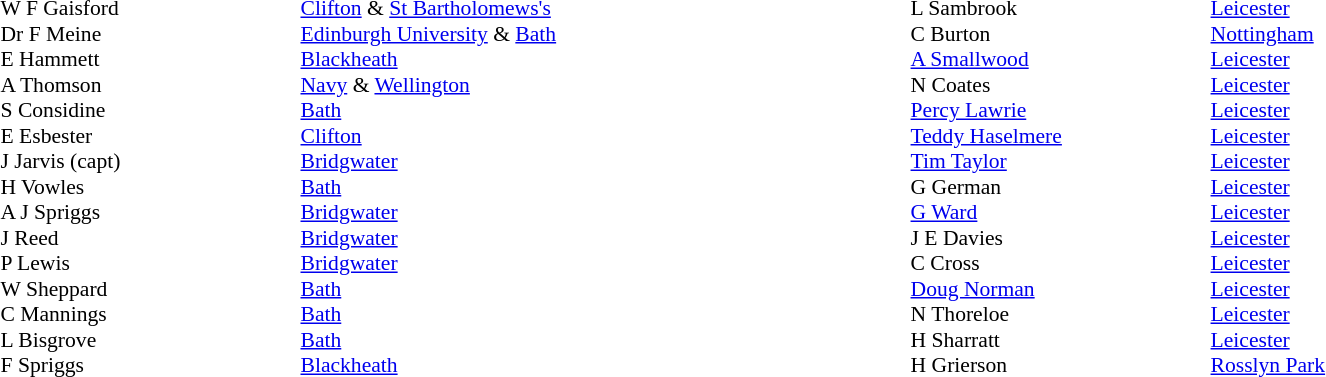<table width="80%">
<tr>
<td valign="top" width="50%"><br><table style="font-size: 90%" cellspacing="0" cellpadding="0">
<tr>
<th width="20"></th>
<th width="200"></th>
</tr>
<tr>
<td></td>
<td>W F Gaisford</td>
<td><a href='#'>Clifton</a> & <a href='#'>St Bartholomews's</a></td>
</tr>
<tr>
<td></td>
<td>Dr F Meine</td>
<td><a href='#'>Edinburgh University</a> & <a href='#'>Bath</a></td>
</tr>
<tr>
<td></td>
<td>E Hammett</td>
<td><a href='#'>Blackheath</a></td>
</tr>
<tr>
<td></td>
<td>A Thomson</td>
<td><a href='#'>Navy</a> & <a href='#'>Wellington</a></td>
</tr>
<tr>
<td></td>
<td>S Considine</td>
<td><a href='#'>Bath</a></td>
</tr>
<tr>
<td></td>
<td>E Esbester</td>
<td><a href='#'>Clifton</a></td>
</tr>
<tr>
<td></td>
<td>J Jarvis (capt)</td>
<td><a href='#'>Bridgwater</a></td>
</tr>
<tr>
<td></td>
<td>H Vowles</td>
<td><a href='#'>Bath</a></td>
</tr>
<tr>
<td></td>
<td>A J Spriggs</td>
<td><a href='#'>Bridgwater</a></td>
</tr>
<tr>
<td></td>
<td>J Reed</td>
<td><a href='#'>Bridgwater</a></td>
</tr>
<tr>
<td></td>
<td>P Lewis</td>
<td><a href='#'>Bridgwater</a></td>
</tr>
<tr>
<td></td>
<td>W Sheppard</td>
<td><a href='#'>Bath</a></td>
</tr>
<tr>
<td></td>
<td>C Mannings</td>
<td><a href='#'>Bath</a></td>
</tr>
<tr>
<td></td>
<td>L Bisgrove</td>
<td><a href='#'>Bath</a></td>
</tr>
<tr>
<td></td>
<td>F Spriggs</td>
<td><a href='#'>Blackheath</a></td>
</tr>
<tr>
</tr>
</table>
</td>
<td valign="top" width="50%"><br><table style="font-size: 90%" cellspacing="0" cellpadding="0" align="center">
<tr>
<th width="20"></th>
<th width="200"></th>
</tr>
<tr>
<td></td>
<td>L Sambrook</td>
<td><a href='#'>Leicester</a></td>
</tr>
<tr>
<td></td>
<td>C Burton</td>
<td><a href='#'>Nottingham</a></td>
</tr>
<tr>
<td></td>
<td><a href='#'>A Smallwood</a></td>
<td><a href='#'>Leicester</a></td>
</tr>
<tr>
<td></td>
<td>N Coates</td>
<td><a href='#'>Leicester</a></td>
</tr>
<tr>
<td></td>
<td><a href='#'>Percy Lawrie</a></td>
<td><a href='#'>Leicester</a></td>
</tr>
<tr>
<td></td>
<td><a href='#'>Teddy Haselmere</a></td>
<td><a href='#'>Leicester</a></td>
</tr>
<tr>
<td></td>
<td><a href='#'>Tim Taylor</a></td>
<td><a href='#'>Leicester</a></td>
</tr>
<tr>
<td></td>
<td>G German</td>
<td><a href='#'>Leicester</a></td>
</tr>
<tr>
<td></td>
<td><a href='#'>G Ward</a></td>
<td><a href='#'>Leicester</a></td>
</tr>
<tr>
<td></td>
<td>J E Davies</td>
<td><a href='#'>Leicester</a></td>
</tr>
<tr>
<td></td>
<td>C Cross</td>
<td><a href='#'>Leicester</a></td>
</tr>
<tr>
<td></td>
<td><a href='#'>Doug Norman</a></td>
<td><a href='#'>Leicester</a></td>
</tr>
<tr>
<td></td>
<td>N Thoreloe</td>
<td><a href='#'>Leicester</a></td>
</tr>
<tr>
<td></td>
<td>H Sharratt</td>
<td><a href='#'>Leicester</a></td>
</tr>
<tr>
<td></td>
<td>H Grierson</td>
<td><a href='#'>Rosslyn Park</a></td>
</tr>
<tr>
</tr>
</table>
</td>
</tr>
</table>
